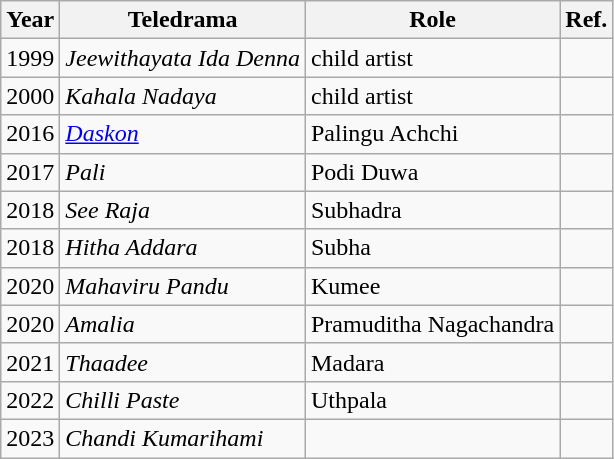<table class="wikitable">
<tr>
<th>Year</th>
<th>Teledrama</th>
<th>Role</th>
<th>Ref.</th>
</tr>
<tr>
<td>1999</td>
<td><em>Jeewithayata Ida Denna</em></td>
<td>child artist</td>
<td></td>
</tr>
<tr>
<td>2000</td>
<td><em>Kahala Nadaya</em></td>
<td>child artist</td>
<td></td>
</tr>
<tr>
<td>2016</td>
<td><em><a href='#'>Daskon</a></em></td>
<td>Palingu Achchi</td>
<td></td>
</tr>
<tr>
<td>2017</td>
<td><em>Pali</em></td>
<td>Podi Duwa</td>
<td></td>
</tr>
<tr>
<td>2018</td>
<td><em>See Raja</em></td>
<td>Subhadra</td>
<td></td>
</tr>
<tr>
<td>2018</td>
<td><em>Hitha Addara</em></td>
<td>Subha</td>
<td></td>
</tr>
<tr>
<td>2020</td>
<td><em>Mahaviru Pandu</em></td>
<td>Kumee</td>
<td></td>
</tr>
<tr>
<td>2020</td>
<td><em>Amalia</em></td>
<td>Pramuditha Nagachandra</td>
<td></td>
</tr>
<tr>
<td>2021</td>
<td><em>Thaadee</em></td>
<td>Madara</td>
<td></td>
</tr>
<tr>
<td>2022</td>
<td><em>Chilli Paste</em></td>
<td>Uthpala</td>
<td></td>
</tr>
<tr>
<td>2023</td>
<td><em>Chandi Kumarihami</em></td>
<td></td>
<td></td>
</tr>
</table>
